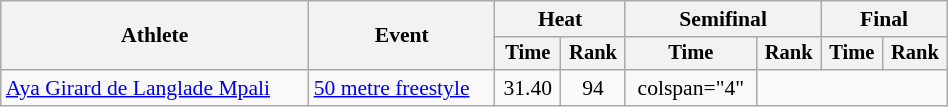<table class="wikitable" style="text-align:center; font-size:90%; width:50%;">
<tr>
<th rowspan="2">Athlete</th>
<th rowspan="2">Event</th>
<th colspan="2">Heat</th>
<th colspan="2">Semifinal</th>
<th colspan="2">Final</th>
</tr>
<tr style="font-size:95%">
<th>Time</th>
<th>Rank</th>
<th>Time</th>
<th>Rank</th>
<th>Time</th>
<th>Rank</th>
</tr>
<tr>
<td align=left><a href='#'>Aya Girard de Langlade Mpali</a></td>
<td align=left><a href='#'>50 metre freestyle</a></td>
<td>31.40</td>
<td>94</td>
<td>colspan="4" </td>
</tr>
</table>
